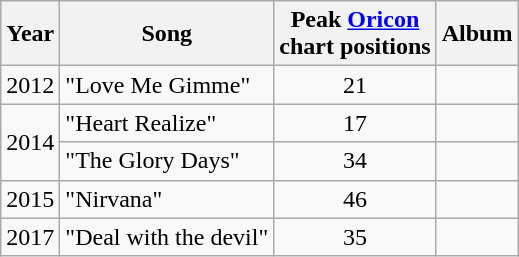<table class="wikitable">
<tr>
<th>Year</th>
<th>Song</th>
<th>Peak <a href='#'>Oricon</a><br> chart positions</th>
<th>Album</th>
</tr>
<tr>
<td>2012</td>
<td>"Love Me Gimme"</td>
<td align="center">21</td>
<td></td>
</tr>
<tr>
<td rowspan="2">2014</td>
<td>"Heart Realize"</td>
<td align="center">17</td>
<td></td>
</tr>
<tr>
<td>"The Glory Days"</td>
<td align="center">34</td>
<td></td>
</tr>
<tr>
<td>2015</td>
<td>"Nirvana"</td>
<td align="center">46</td>
<td></td>
</tr>
<tr>
<td>2017</td>
<td>"Deal with the devil"</td>
<td align="center">35</td>
<td></td>
</tr>
</table>
